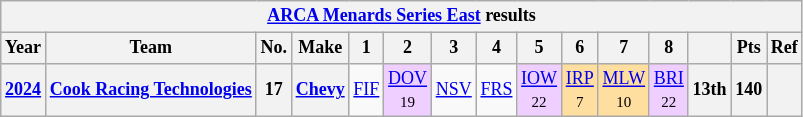<table class="wikitable" style="text-align:center; font-size:75%">
<tr>
<th colspan=15><a href='#'>ARCA Menards Series East</a> results</th>
</tr>
<tr>
<th>Year</th>
<th>Team</th>
<th>No.</th>
<th>Make</th>
<th>1</th>
<th>2</th>
<th>3</th>
<th>4</th>
<th>5</th>
<th>6</th>
<th>7</th>
<th>8</th>
<th></th>
<th>Pts</th>
<th>Ref</th>
</tr>
<tr>
<th><a href='#'>2024</a></th>
<th><a href='#'>Cook Racing Technologies</a></th>
<th>17</th>
<th><a href='#'>Chevy</a></th>
<td><a href='#'>FIF</a></td>
<td style="background:#EFCFFF;"><a href='#'>DOV</a><br><small>19</small></td>
<td><a href='#'>NSV</a></td>
<td><a href='#'>FRS</a></td>
<td style="background:#EFCFFF;"><a href='#'>IOW</a><br><small>22</small></td>
<td style="background:#FFDF9F;"><a href='#'>IRP</a><br><small>7</small></td>
<td style="background:#FFDF9F;"><a href='#'>MLW</a><br><small>10</small></td>
<td style="background:#EFCFFF;"><a href='#'>BRI</a><br><small>22</small></td>
<th>13th</th>
<th>140</th>
<th></th>
</tr>
</table>
